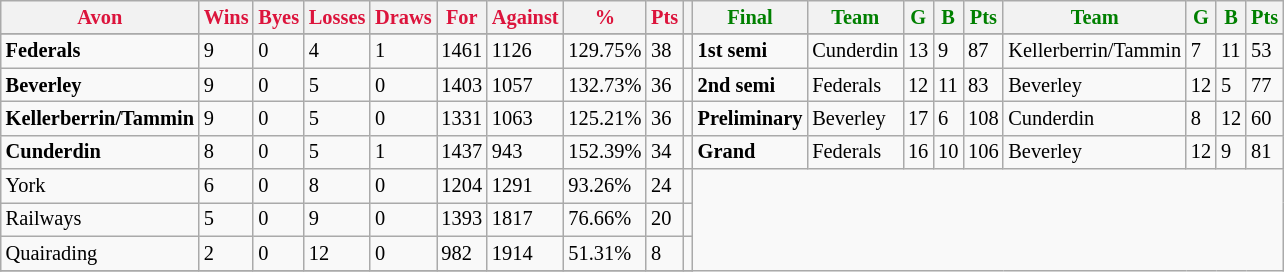<table style="font-size: 85%; text-align: left;" class="wikitable">
<tr>
<th style="color:crimson">Avon</th>
<th style="color:crimson">Wins</th>
<th style="color:crimson">Byes</th>
<th style="color:crimson">Losses</th>
<th style="color:crimson">Draws</th>
<th style="color:crimson">For</th>
<th style="color:crimson">Against</th>
<th style="color:crimson">%</th>
<th style="color:crimson">Pts</th>
<th></th>
<th style="color:green">Final</th>
<th style="color:green">Team</th>
<th style="color:green">G</th>
<th style="color:green">B</th>
<th style="color:green">Pts</th>
<th style="color:green">Team</th>
<th style="color:green">G</th>
<th style="color:green">B</th>
<th style="color:green">Pts</th>
</tr>
<tr>
</tr>
<tr>
</tr>
<tr>
<td><strong>	Federals	</strong></td>
<td>9</td>
<td>0</td>
<td>4</td>
<td>1</td>
<td>1461</td>
<td>1126</td>
<td>129.75%</td>
<td>38</td>
<td></td>
<td><strong>1st semi</strong></td>
<td>Cunderdin</td>
<td>13</td>
<td>9</td>
<td>87</td>
<td>Kellerberrin/Tammin</td>
<td>7</td>
<td>11</td>
<td>53</td>
</tr>
<tr>
<td><strong>	Beverley	</strong></td>
<td>9</td>
<td>0</td>
<td>5</td>
<td>0</td>
<td>1403</td>
<td>1057</td>
<td>132.73%</td>
<td>36</td>
<td></td>
<td><strong>2nd semi</strong></td>
<td>Federals</td>
<td>12</td>
<td>11</td>
<td>83</td>
<td>Beverley</td>
<td>12</td>
<td>5</td>
<td>77</td>
</tr>
<tr ||>
<td><strong>	Kellerberrin/Tammin	</strong></td>
<td>9</td>
<td>0</td>
<td>5</td>
<td>0</td>
<td>1331</td>
<td>1063</td>
<td>125.21%</td>
<td>36</td>
<td></td>
<td><strong>Preliminary</strong></td>
<td>Beverley</td>
<td>17</td>
<td>6</td>
<td>108</td>
<td>Cunderdin</td>
<td>8</td>
<td>12</td>
<td>60</td>
</tr>
<tr>
<td><strong>	Cunderdin	</strong></td>
<td>8</td>
<td>0</td>
<td>5</td>
<td>1</td>
<td>1437</td>
<td>943</td>
<td>152.39%</td>
<td>34</td>
<td></td>
<td><strong>Grand</strong></td>
<td>Federals</td>
<td>16</td>
<td>10</td>
<td>106</td>
<td>Beverley</td>
<td>12</td>
<td>9</td>
<td>81</td>
</tr>
<tr>
<td>York</td>
<td>6</td>
<td>0</td>
<td>8</td>
<td>0</td>
<td>1204</td>
<td>1291</td>
<td>93.26%</td>
<td>24</td>
<td></td>
</tr>
<tr>
<td>Railways</td>
<td>5</td>
<td>0</td>
<td>9</td>
<td>0</td>
<td>1393</td>
<td>1817</td>
<td>76.66%</td>
<td>20</td>
<td></td>
</tr>
<tr>
<td>Quairading</td>
<td>2</td>
<td>0</td>
<td>12</td>
<td>0</td>
<td>982</td>
<td>1914</td>
<td>51.31%</td>
<td>8</td>
<td></td>
</tr>
<tr>
</tr>
</table>
